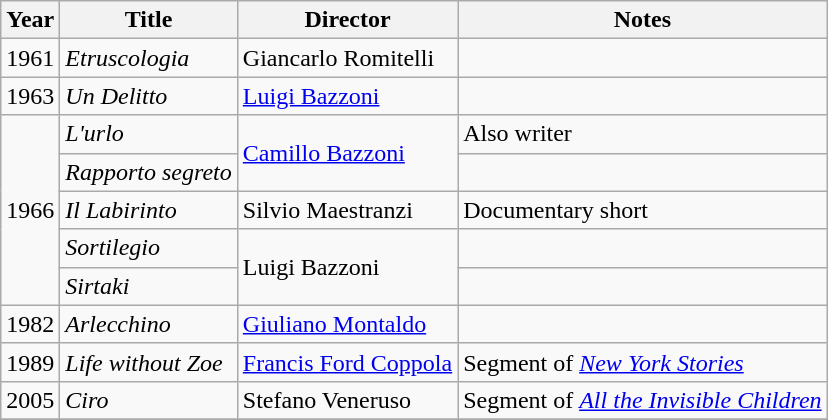<table class="wikitable">
<tr>
<th>Year</th>
<th>Title</th>
<th>Director</th>
<th>Notes</th>
</tr>
<tr>
<td>1961</td>
<td><em>Etruscologia</em></td>
<td>Giancarlo Romitelli</td>
<td></td>
</tr>
<tr>
<td>1963</td>
<td><em>Un Delitto</em></td>
<td><a href='#'>Luigi Bazzoni</a></td>
<td></td>
</tr>
<tr>
<td rowspan=5>1966</td>
<td><em>L'urlo</em></td>
<td rowspan=2><a href='#'>Camillo Bazzoni</a></td>
<td>Also writer</td>
</tr>
<tr>
<td><em>Rapporto segreto</em></td>
<td></td>
</tr>
<tr>
<td><em>Il Labirinto</em></td>
<td>Silvio Maestranzi</td>
<td>Documentary short</td>
</tr>
<tr>
<td><em>Sortilegio</em></td>
<td rowspan=2>Luigi Bazzoni</td>
<td></td>
</tr>
<tr>
<td><em>Sirtaki</em></td>
<td></td>
</tr>
<tr>
<td>1982</td>
<td><em>Arlecchino</em></td>
<td><a href='#'>Giuliano Montaldo</a></td>
<td></td>
</tr>
<tr>
<td>1989</td>
<td><em>Life without Zoe</em></td>
<td><a href='#'>Francis Ford Coppola</a></td>
<td>Segment of <em><a href='#'>New York Stories</a></em></td>
</tr>
<tr>
<td>2005</td>
<td><em>Ciro</em></td>
<td>Stefano Veneruso</td>
<td>Segment of <em><a href='#'>All the Invisible Children</a></em></td>
</tr>
<tr>
</tr>
</table>
